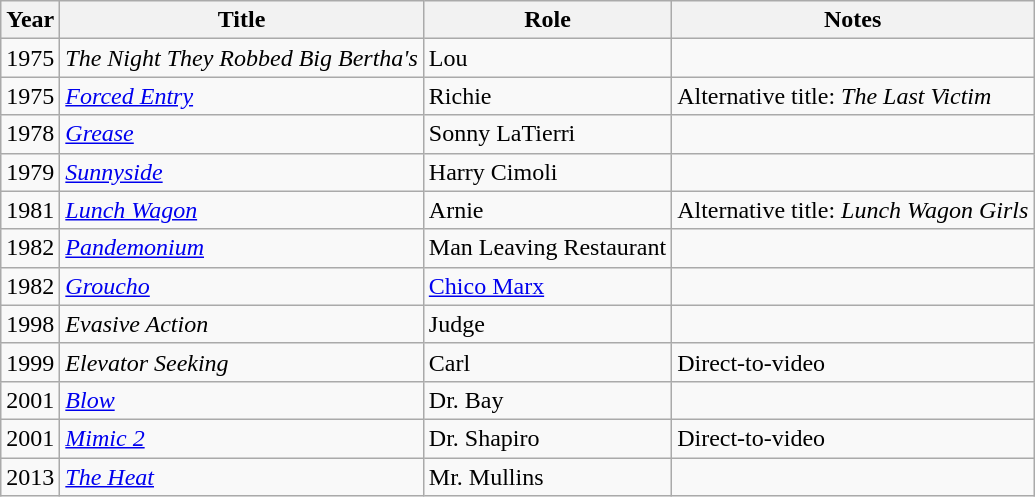<table class="wikitable">
<tr>
<th>Year</th>
<th>Title</th>
<th>Role</th>
<th>Notes</th>
</tr>
<tr>
<td>1975</td>
<td><em>The Night They Robbed Big Bertha's</em></td>
<td>Lou</td>
<td></td>
</tr>
<tr>
<td>1975</td>
<td><em><a href='#'>Forced Entry</a></em></td>
<td>Richie</td>
<td>Alternative title: <em>The Last Victim</em></td>
</tr>
<tr>
<td>1978</td>
<td><em><a href='#'>Grease</a></em></td>
<td>Sonny LaTierri</td>
<td></td>
</tr>
<tr>
<td>1979</td>
<td><em><a href='#'>Sunnyside</a></em></td>
<td>Harry Cimoli</td>
<td></td>
</tr>
<tr>
<td>1981</td>
<td><em><a href='#'>Lunch Wagon</a></em></td>
<td>Arnie</td>
<td>Alternative title: <em>Lunch Wagon Girls</em></td>
</tr>
<tr>
<td>1982</td>
<td><em><a href='#'>Pandemonium</a></em></td>
<td>Man Leaving Restaurant</td>
<td></td>
</tr>
<tr>
<td>1982</td>
<td><em><a href='#'>Groucho</a></em></td>
<td><a href='#'>Chico Marx</a></td>
<td></td>
</tr>
<tr>
<td>1998</td>
<td><em>Evasive Action</em></td>
<td>Judge</td>
<td></td>
</tr>
<tr>
<td>1999</td>
<td><em>Elevator Seeking</em></td>
<td>Carl</td>
<td>Direct-to-video</td>
</tr>
<tr>
<td>2001</td>
<td><em><a href='#'>Blow</a></em></td>
<td>Dr. Bay</td>
<td></td>
</tr>
<tr>
<td>2001</td>
<td><em><a href='#'>Mimic 2</a></em></td>
<td>Dr. Shapiro</td>
<td>Direct-to-video</td>
</tr>
<tr>
<td>2013</td>
<td><em><a href='#'>The Heat</a></em></td>
<td>Mr. Mullins</td>
<td></td>
</tr>
</table>
